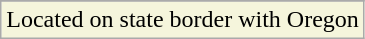<table class="wikitable" border="1">
<tr>
</tr>
<tr>
<td bgcolor="#F5F5DC"> Located on state border with Oregon</td>
</tr>
</table>
